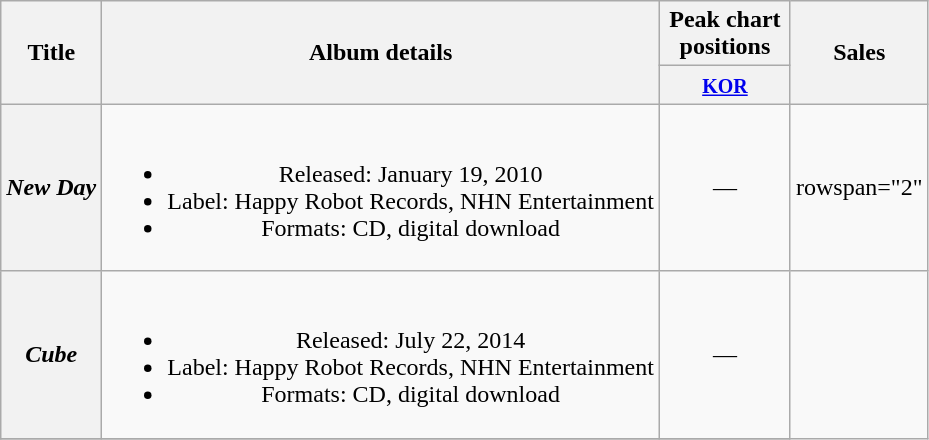<table class="wikitable plainrowheaders" style="text-align:center;">
<tr>
<th scope="col" rowspan="2">Title</th>
<th scope="col" rowspan="2">Album details</th>
<th scope="col" colspan="1" style="width:5em;">Peak chart positions</th>
<th scope="col" rowspan="2">Sales</th>
</tr>
<tr>
<th><small><a href='#'>KOR</a></small><br></th>
</tr>
<tr>
<th scope="row"><em>New Day</em></th>
<td><br><ul><li>Released: January 19, 2010</li><li>Label: Happy Robot Records, NHN Entertainment</li><li>Formats: CD, digital download</li></ul></td>
<td>—</td>
<td>rowspan="2" </td>
</tr>
<tr>
<th scope="row"><em>Cube</em></th>
<td><br><ul><li>Released: July 22, 2014</li><li>Label: Happy Robot Records, NHN Entertainment</li><li>Formats: CD, digital download</li></ul></td>
<td>—</td>
</tr>
<tr>
</tr>
</table>
